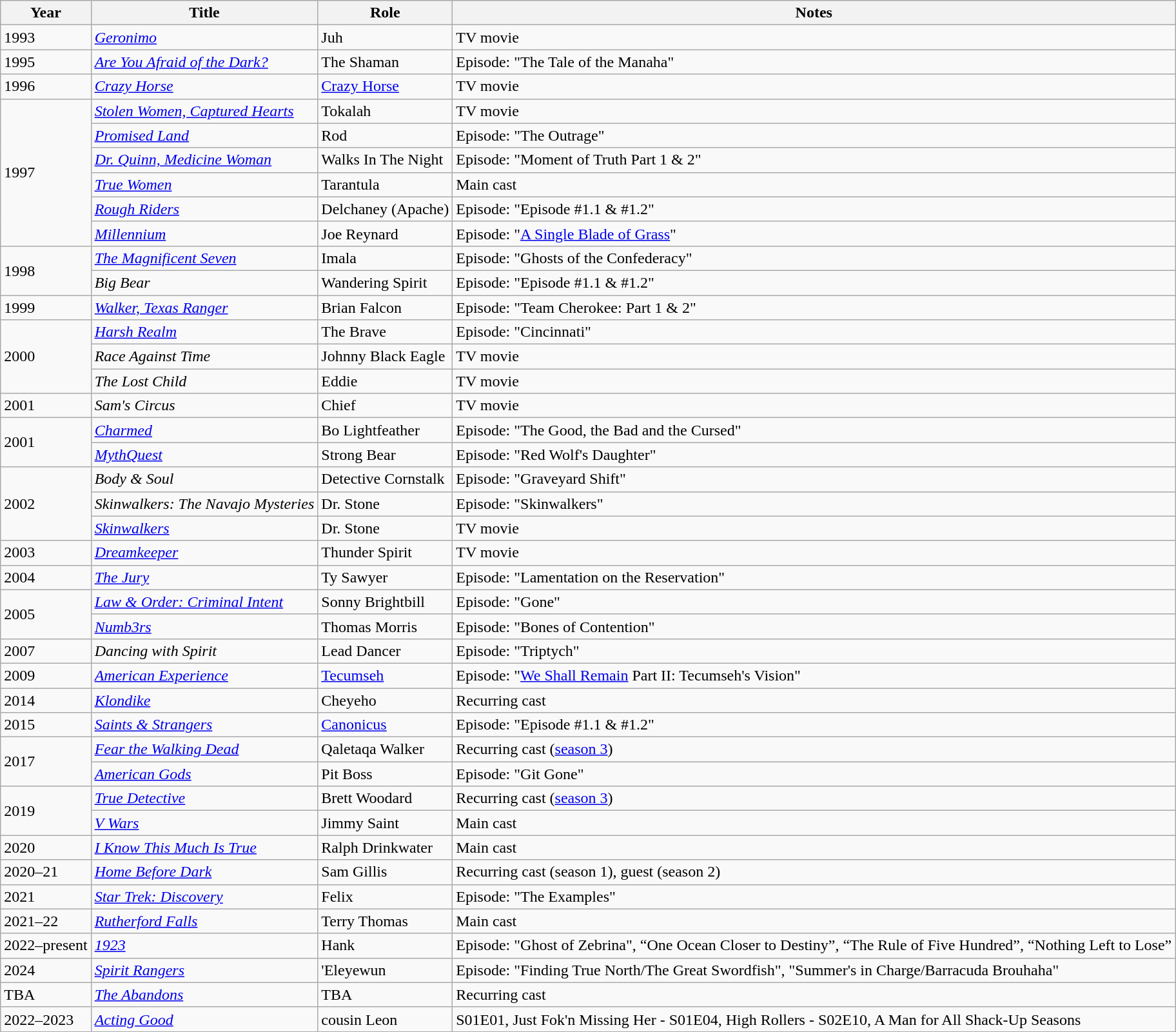<table class="wikitable plainrowheaders sortable" style="margin-right: 0;">
<tr>
<th scope="col">Year</th>
<th scope="col">Title</th>
<th scope="col">Role</th>
<th scope="col" class="unsortable">Notes</th>
</tr>
<tr>
<td>1993</td>
<td><em><a href='#'>Geronimo</a></em></td>
<td>Juh</td>
<td>TV movie</td>
</tr>
<tr>
<td>1995</td>
<td><em><a href='#'>Are You Afraid of the Dark?</a></em></td>
<td>The Shaman</td>
<td>Episode: "The Tale of the Manaha"</td>
</tr>
<tr>
<td>1996</td>
<td><a href='#'><em>Crazy Horse</em></a></td>
<td><a href='#'>Crazy Horse</a></td>
<td>TV movie</td>
</tr>
<tr>
<td rowspan=6>1997</td>
<td><em><a href='#'>Stolen Women, Captured Hearts</a></em></td>
<td>Tokalah</td>
<td>TV movie</td>
</tr>
<tr>
<td><em><a href='#'>Promised Land</a></em></td>
<td>Rod</td>
<td>Episode: "The Outrage"</td>
</tr>
<tr>
<td><em><a href='#'>Dr. Quinn, Medicine Woman</a></em></td>
<td>Walks In The Night</td>
<td>Episode: "Moment of Truth Part 1 & 2"</td>
</tr>
<tr>
<td><em><a href='#'>True Women</a></em></td>
<td>Tarantula</td>
<td>Main cast</td>
</tr>
<tr>
<td><em><a href='#'>Rough Riders</a></em></td>
<td>Delchaney (Apache)</td>
<td>Episode: "Episode #1.1 & #1.2"</td>
</tr>
<tr>
<td><a href='#'><em>Millennium</em></a></td>
<td>Joe Reynard</td>
<td>Episode: "<a href='#'>A Single Blade of Grass</a>"</td>
</tr>
<tr>
<td rowspan=2>1998</td>
<td data-sort-value="Magnificent Seven, The"><em><a href='#'>The Magnificent Seven</a></em></td>
<td>Imala</td>
<td>Episode: "Ghosts of the Confederacy"</td>
</tr>
<tr>
<td><em>Big Bear</em></td>
<td>Wandering Spirit</td>
<td>Episode: "Episode #1.1 & #1.2"</td>
</tr>
<tr>
<td>1999</td>
<td><em><a href='#'>Walker, Texas Ranger</a></em></td>
<td>Brian Falcon</td>
<td>Episode: "Team Cherokee: Part 1 & 2"</td>
</tr>
<tr>
<td rowspan=3>2000</td>
<td><em><a href='#'>Harsh Realm</a></em></td>
<td>The Brave</td>
<td>Episode: "Cincinnati"</td>
</tr>
<tr>
<td><em>Race Against Time</em></td>
<td>Johnny Black Eagle</td>
<td>TV movie</td>
</tr>
<tr>
<td data-sort-value="Lost Child, The"><em>The Lost Child</em></td>
<td>Eddie</td>
<td>TV movie</td>
</tr>
<tr>
<td>2001</td>
<td><em>Sam's Circus</em></td>
<td>Chief</td>
<td>TV movie</td>
</tr>
<tr>
<td rowspan=2>2001</td>
<td><em><a href='#'>Charmed</a></em></td>
<td>Bo Lightfeather</td>
<td>Episode: "The Good, the Bad and the Cursed"</td>
</tr>
<tr>
<td><em><a href='#'>MythQuest</a></em></td>
<td>Strong Bear</td>
<td>Episode: "Red Wolf's Daughter"</td>
</tr>
<tr>
<td rowspan=3>2002</td>
<td><em>Body & Soul</em></td>
<td>Detective Cornstalk</td>
<td>Episode: "Graveyard Shift"</td>
</tr>
<tr>
<td><em>Skinwalkers: The Navajo Mysteries</em></td>
<td>Dr. Stone</td>
<td>Episode: "Skinwalkers"</td>
</tr>
<tr>
<td><a href='#'><em>Skinwalkers</em></a></td>
<td>Dr. Stone</td>
<td>TV movie</td>
</tr>
<tr>
<td>2003</td>
<td><em><a href='#'>Dreamkeeper</a></em></td>
<td>Thunder Spirit</td>
<td>TV movie</td>
</tr>
<tr>
<td>2004</td>
<td data-sort-value="Jury, The"><a href='#'><em>The Jury</em></a></td>
<td>Ty Sawyer</td>
<td>Episode: "Lamentation on the Reservation"</td>
</tr>
<tr>
<td rowspan=2>2005</td>
<td><em><a href='#'>Law & Order: Criminal Intent</a></em></td>
<td>Sonny Brightbill</td>
<td>Episode: "Gone"</td>
</tr>
<tr>
<td><em><a href='#'>Numb3rs</a></em></td>
<td>Thomas Morris</td>
<td>Episode: "Bones of Contention"</td>
</tr>
<tr>
<td>2007</td>
<td><em>Dancing with Spirit</em></td>
<td>Lead Dancer</td>
<td>Episode: "Triptych"</td>
</tr>
<tr>
<td>2009</td>
<td><em><a href='#'>American Experience</a></em></td>
<td><a href='#'>Tecumseh</a></td>
<td>Episode: "<a href='#'>We Shall Remain</a> Part II: Tecumseh's Vision"</td>
</tr>
<tr>
<td>2014</td>
<td><em><a href='#'>Klondike</a></em></td>
<td>Cheyeho</td>
<td>Recurring cast</td>
</tr>
<tr>
<td>2015</td>
<td><em><a href='#'>Saints & Strangers</a></em></td>
<td><a href='#'>Canonicus</a></td>
<td>Episode: "Episode #1.1 & #1.2"</td>
</tr>
<tr>
<td rowspan=2>2017</td>
<td><em><a href='#'>Fear the Walking Dead</a></em></td>
<td>Qaletaqa Walker</td>
<td>Recurring cast (<a href='#'>season 3</a>)</td>
</tr>
<tr>
<td><em><a href='#'>American Gods</a></em></td>
<td>Pit Boss</td>
<td>Episode: "Git Gone"</td>
</tr>
<tr>
<td rowspan=2>2019</td>
<td><em><a href='#'>True Detective</a></em></td>
<td>Brett Woodard</td>
<td>Recurring cast (<a href='#'>season 3</a>)</td>
</tr>
<tr>
<td><em><a href='#'>V Wars</a></em></td>
<td>Jimmy Saint</td>
<td>Main cast</td>
</tr>
<tr>
<td>2020</td>
<td><em><a href='#'>I Know This Much Is True</a></em></td>
<td>Ralph Drinkwater</td>
<td>Main cast</td>
</tr>
<tr>
<td>2020–21</td>
<td><a href='#'><em>Home Before Dark</em></a></td>
<td>Sam Gillis</td>
<td>Recurring cast (season 1), guest (season 2)</td>
</tr>
<tr>
<td>2021</td>
<td><em><a href='#'>Star Trek: Discovery</a></em></td>
<td>Felix</td>
<td>Episode: "The Examples"</td>
</tr>
<tr>
<td>2021–22</td>
<td><em><a href='#'>Rutherford Falls</a></em></td>
<td>Terry Thomas</td>
<td>Main cast</td>
</tr>
<tr>
<td>2022–present</td>
<td><em><a href='#'>1923</a></em></td>
<td>Hank</td>
<td>Episode: "Ghost of Zebrina", “One Ocean Closer to Destiny”, “The Rule of Five Hundred”, “Nothing Left to Lose”</td>
</tr>
<tr>
<td>2024</td>
<td><em><a href='#'>Spirit Rangers</a></em></td>
<td>'Eleyewun</td>
<td>Episode: "Finding True North/The Great Swordfish", "Summer's in Charge/Barracuda Brouhaha"</td>
</tr>
<tr>
<td>TBA</td>
<td data-sort-value="Abandons, The"><em><a href='#'>The Abandons</a></em></td>
<td>TBA</td>
<td>Recurring cast</td>
</tr>
<tr>
<td>2022–2023</td>
<td><em><a href='#'>Acting Good</a></em></td>
<td>cousin Leon</td>
<td>S01E01, Just Fok'n Missing Her - S01E04, High Rollers - S02E10, A Man for All Shack-Up Seasons</td>
</tr>
</table>
